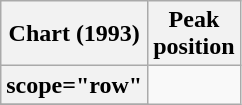<table class="wikitable sortable plainrowheaders">
<tr>
<th scope="col">Chart (1993)</th>
<th scope="col">Peak<br>position</th>
</tr>
<tr>
<th>scope="row"</th>
</tr>
<tr>
</tr>
</table>
